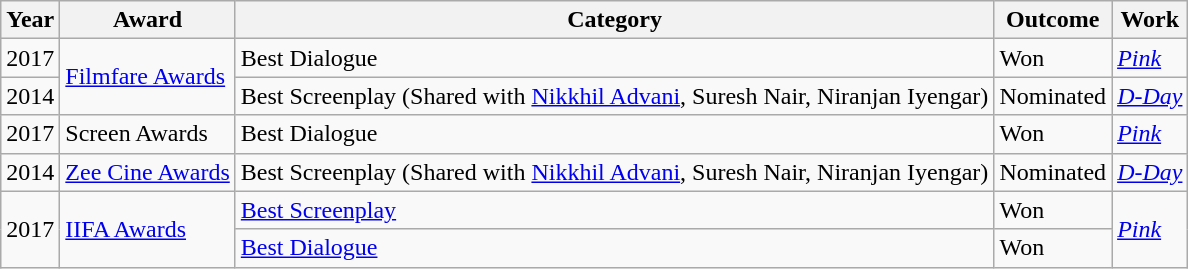<table class="wikitable">
<tr>
<th>Year</th>
<th>Award</th>
<th>Category</th>
<th>Outcome</th>
<th>Work</th>
</tr>
<tr>
<td>2017</td>
<td rowspan="2"><a href='#'>Filmfare Awards</a></td>
<td>Best Dialogue</td>
<td>Won</td>
<td><a href='#'><em>Pink</em></a></td>
</tr>
<tr>
<td>2014</td>
<td>Best Screenplay (Shared with <a href='#'>Nikkhil Advani</a>, Suresh Nair, Niranjan Iyengar)</td>
<td>Nominated</td>
<td><a href='#'><em>D-Day</em></a></td>
</tr>
<tr>
<td>2017</td>
<td>Screen Awards</td>
<td>Best Dialogue</td>
<td>Won</td>
<td><a href='#'><em>Pink</em></a></td>
</tr>
<tr>
<td>2014</td>
<td><a href='#'>Zee Cine Awards</a></td>
<td>Best Screenplay (Shared with <a href='#'>Nikkhil Advani</a>, Suresh Nair, Niranjan Iyengar)</td>
<td>Nominated</td>
<td><a href='#'><em>D-Day</em></a></td>
</tr>
<tr>
<td rowspan="2">2017</td>
<td rowspan="2"><a href='#'>IIFA Awards</a></td>
<td><a href='#'>Best Screenplay</a></td>
<td>Won</td>
<td rowspan="2"><a href='#'><em>Pink</em></a></td>
</tr>
<tr>
<td><a href='#'>Best Dialogue</a></td>
<td>Won</td>
</tr>
</table>
